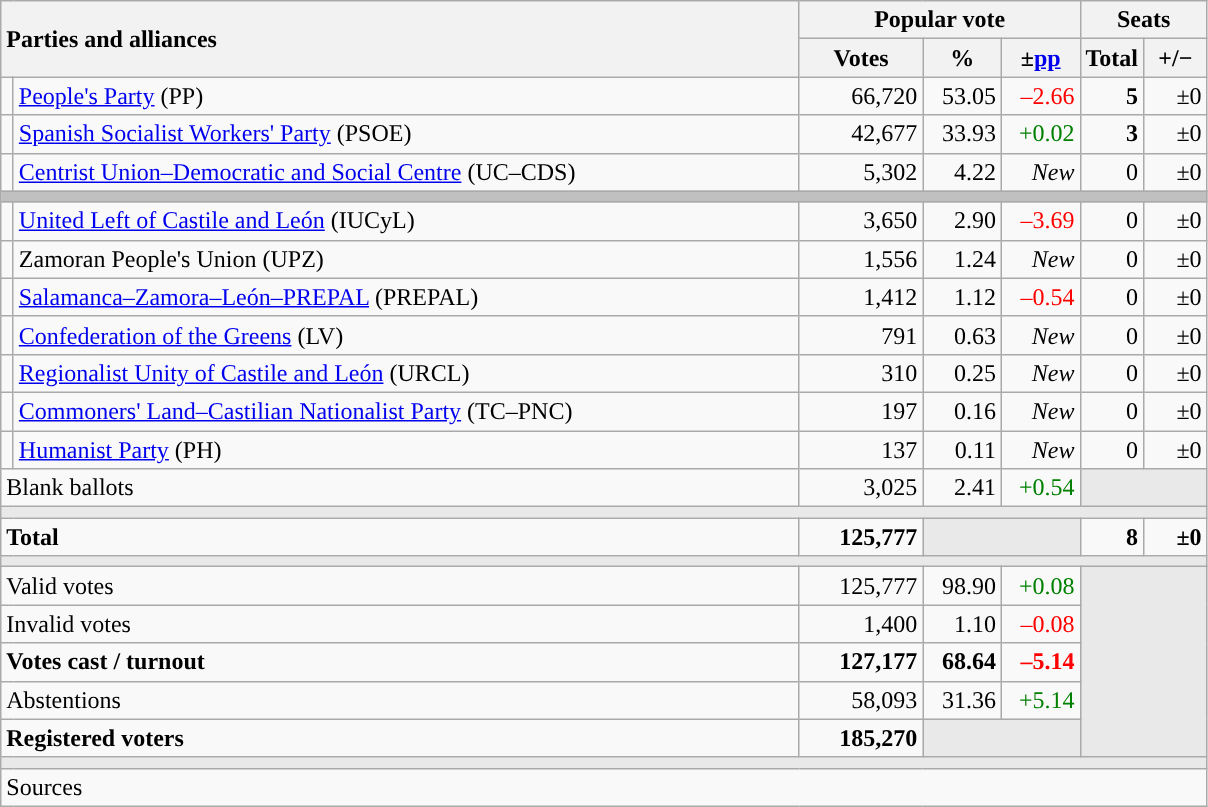<table class="wikitable" style="text-align:right;">
<tr>
<th style="text-align:left;" rowspan="2" colspan="2" width="525">Parties and alliances</th>
<th colspan="3">Popular vote</th>
<th colspan="2">Seats</th>
</tr>
<tr>
<th width="75">Votes</th>
<th width="45">%</th>
<th width="45">±<a href='#'>pp</a></th>
<th width="35">Total</th>
<th width="35">+/−</th>
</tr>
<tr>
<td width="1" style="color:inherit;background:"></td>
<td align="left"><a href='#'>People's Party</a> (PP)</td>
<td>66,720</td>
<td>53.05</td>
<td style="color:red;">–2.66</td>
<td><strong>5</strong></td>
<td>±0</td>
</tr>
<tr>
<td style="color:inherit;background:"></td>
<td align="left"><a href='#'>Spanish Socialist Workers' Party</a> (PSOE)</td>
<td>42,677</td>
<td>33.93</td>
<td style="color:green;">+0.02</td>
<td><strong>3</strong></td>
<td>±0</td>
</tr>
<tr>
<td style="color:inherit;background:"></td>
<td align="left"><a href='#'>Centrist Union–Democratic and Social Centre</a> (UC–CDS)</td>
<td>5,302</td>
<td>4.22</td>
<td><em>New</em></td>
<td>0</td>
<td>±0</td>
</tr>
<tr>
<td colspan="7" bgcolor="#C0C0C0"></td>
</tr>
<tr>
<td style="color:inherit;background:"></td>
<td align="left"><a href='#'>United Left of Castile and León</a> (IUCyL)</td>
<td>3,650</td>
<td>2.90</td>
<td style="color:red;">–3.69</td>
<td>0</td>
<td>±0</td>
</tr>
<tr>
<td style="color:inherit;background:"></td>
<td align="left">Zamoran People's Union (UPZ)</td>
<td>1,556</td>
<td>1.24</td>
<td><em>New</em></td>
<td>0</td>
<td>±0</td>
</tr>
<tr>
<td style="color:inherit;background:"></td>
<td align="left"><a href='#'>Salamanca–Zamora–León–PREPAL</a> (PREPAL)</td>
<td>1,412</td>
<td>1.12</td>
<td style="color:red;">–0.54</td>
<td>0</td>
<td>±0</td>
</tr>
<tr>
<td style="color:inherit;background:"></td>
<td align="left"><a href='#'>Confederation of the Greens</a> (LV)</td>
<td>791</td>
<td>0.63</td>
<td><em>New</em></td>
<td>0</td>
<td>±0</td>
</tr>
<tr>
<td style="color:inherit;background:"></td>
<td align="left"><a href='#'>Regionalist Unity of Castile and León</a> (URCL)</td>
<td>310</td>
<td>0.25</td>
<td><em>New</em></td>
<td>0</td>
<td>±0</td>
</tr>
<tr>
<td style="color:inherit;background:"></td>
<td align="left"><a href='#'>Commoners' Land–Castilian Nationalist Party</a> (TC–PNC)</td>
<td>197</td>
<td>0.16</td>
<td><em>New</em></td>
<td>0</td>
<td>±0</td>
</tr>
<tr>
<td style="color:inherit;background:"></td>
<td align="left"><a href='#'>Humanist Party</a> (PH)</td>
<td>137</td>
<td>0.11</td>
<td><em>New</em></td>
<td>0</td>
<td>±0</td>
</tr>
<tr>
<td align="left" colspan="2">Blank ballots</td>
<td>3,025</td>
<td>2.41</td>
<td style="color:green;">+0.54</td>
<td bgcolor="#E9E9E9" colspan="2"></td>
</tr>
<tr>
<td colspan="7" bgcolor="#E9E9E9"></td>
</tr>
<tr style="font-weight:bold;">
<td align="left" colspan="2">Total</td>
<td>125,777</td>
<td bgcolor="#E9E9E9" colspan="2"></td>
<td>8</td>
<td>±0</td>
</tr>
<tr>
<td colspan="7" bgcolor="#E9E9E9"></td>
</tr>
<tr>
<td align="left" colspan="2">Valid votes</td>
<td>125,777</td>
<td>98.90</td>
<td style="color:green;">+0.08</td>
<td bgcolor="#E9E9E9" colspan="2" rowspan="5"></td>
</tr>
<tr>
<td align="left" colspan="2">Invalid votes</td>
<td>1,400</td>
<td>1.10</td>
<td style="color:red;">–0.08</td>
</tr>
<tr style="font-weight:bold;">
<td align="left" colspan="2">Votes cast / turnout</td>
<td>127,177</td>
<td>68.64</td>
<td style="color:red;">–5.14</td>
</tr>
<tr>
<td align="left" colspan="2">Abstentions</td>
<td>58,093</td>
<td>31.36</td>
<td style="color:green;">+5.14</td>
</tr>
<tr style="font-weight:bold;">
<td align="left" colspan="2">Registered voters</td>
<td>185,270</td>
<td bgcolor="#E9E9E9" colspan="2"></td>
</tr>
<tr>
<td colspan="7" bgcolor="#E9E9E9"></td>
</tr>
<tr>
<td align="left" colspan="7">Sources</td>
</tr>
</table>
